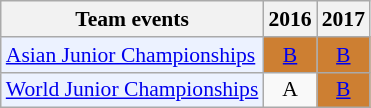<table class="wikitable" style="font-size: 90%; text-align:center">
<tr>
<th>Team events</th>
<th>2016</th>
<th>2017</th>
</tr>
<tr>
<td bgcolor="#ECF2FF"; align="left"><a href='#'>Asian Junior Championships</a></td>
<td bgcolor=CD7F32><a href='#'>B</a></td>
<td bgcolor=CD7F32><a href='#'>B</a></td>
</tr>
<tr>
<td bgcolor="#ECF2FF"; align="left"><a href='#'>World Junior Championships</a></td>
<td>A</td>
<td bgcolor=CD7F32><a href='#'>B</a></td>
</tr>
</table>
